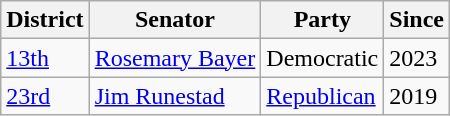<table class="wikitable">
<tr>
<th>District</th>
<th>Senator</th>
<th>Party</th>
<th>Since</th>
</tr>
<tr>
<td><a href='#'>13th</a></td>
<td><a href='#'>Rosemary Bayer</a></td>
<td>Democratic</td>
<td>2023</td>
</tr>
<tr>
<td><a href='#'>23rd</a></td>
<td><a href='#'>Jim Runestad</a></td>
<td><a href='#'>Republican</a></td>
<td>2019</td>
</tr>
</table>
